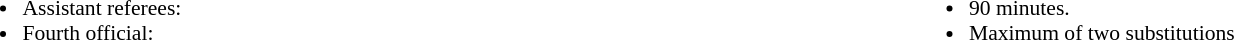<table style="width:100%; font-size:90%">
<tr>
<td style="width:50%; vertical-align:top"><br><ul><li>Assistant referees:</li><li>Fourth official:</li></ul></td>
<td style="width:50%; vertical-align:top"><br><ul><li>90 minutes.</li><li>Maximum of two substitutions</li></ul></td>
</tr>
</table>
